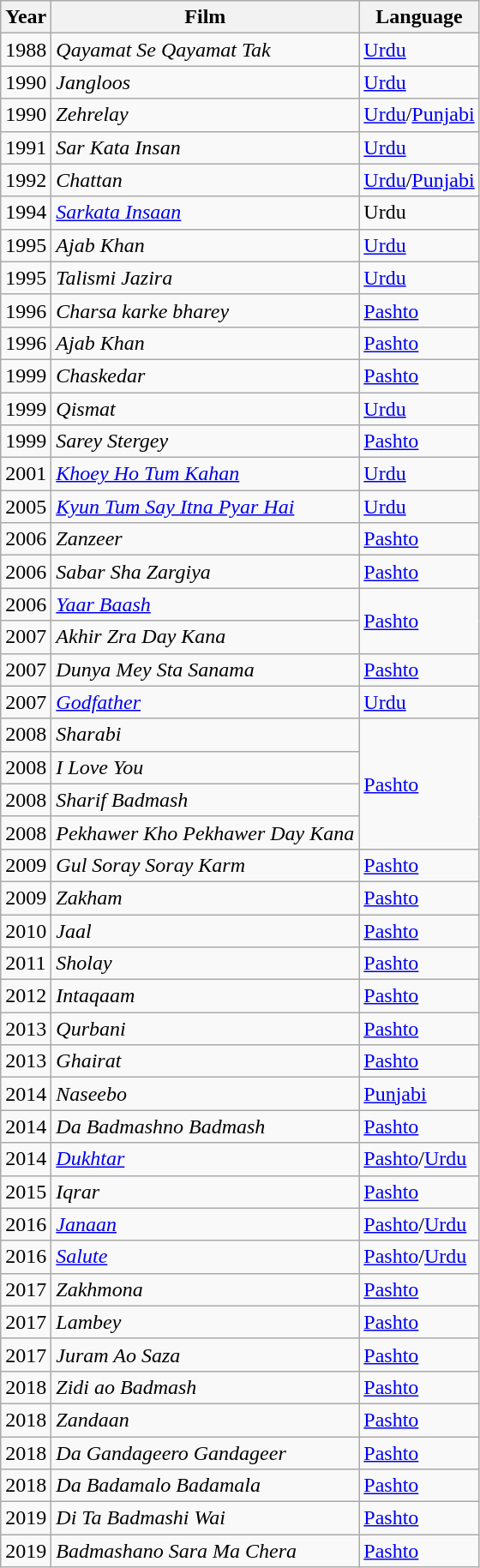<table class="wikitable sortable">
<tr>
<th>Year</th>
<th>Film</th>
<th>Language</th>
</tr>
<tr>
<td>1988</td>
<td><em>Qayamat Se Qayamat Tak</em></td>
<td><a href='#'>Urdu</a></td>
</tr>
<tr>
<td>1990</td>
<td><em>Jangloos</em></td>
<td><a href='#'>Urdu</a></td>
</tr>
<tr>
<td>1990</td>
<td><em>Zehrelay</em></td>
<td><a href='#'>Urdu</a>/<a href='#'>Punjabi</a></td>
</tr>
<tr>
<td>1991</td>
<td><em>Sar Kata Insan</em></td>
<td><a href='#'>Urdu</a></td>
</tr>
<tr>
<td>1992</td>
<td><em>Chattan</em></td>
<td><a href='#'>Urdu</a>/<a href='#'>Punjabi</a></td>
</tr>
<tr>
<td>1994</td>
<td><em><a href='#'>Sarkata Insaan</a></em></td>
<td>Urdu</td>
</tr>
<tr>
<td>1995</td>
<td><em>Ajab Khan</em></td>
<td><a href='#'>Urdu</a></td>
</tr>
<tr>
<td>1995</td>
<td><em>Talismi Jazira</em></td>
<td><a href='#'>Urdu</a></td>
</tr>
<tr>
<td>1996</td>
<td><em>Charsa karke bharey</em></td>
<td><a href='#'>Pashto</a></td>
</tr>
<tr>
<td>1996</td>
<td><em>Ajab Khan</em></td>
<td><a href='#'>Pashto</a></td>
</tr>
<tr>
<td>1999</td>
<td><em>Chaskedar</em></td>
<td><a href='#'>Pashto</a></td>
</tr>
<tr>
<td>1999</td>
<td><em>Qismat</em></td>
<td><a href='#'>Urdu</a></td>
</tr>
<tr>
<td>1999</td>
<td><em>Sarey Stergey</em></td>
<td><a href='#'>Pashto</a></td>
</tr>
<tr>
<td>2001</td>
<td><em><a href='#'>Khoey Ho Tum Kahan</a></em></td>
<td><a href='#'>Urdu</a></td>
</tr>
<tr>
<td>2005</td>
<td><em><a href='#'>Kyun Tum Say Itna Pyar Hai</a></em></td>
<td><a href='#'>Urdu</a></td>
</tr>
<tr>
<td>2006</td>
<td><em>Zanzeer</em></td>
<td><a href='#'>Pashto</a></td>
</tr>
<tr>
<td>2006</td>
<td><em>Sabar Sha Zargiya</em></td>
<td><a href='#'>Pashto</a></td>
</tr>
<tr>
<td>2006</td>
<td><em><a href='#'>Yaar Baash</a></em></td>
<td rowspan="2"><a href='#'>Pashto</a></td>
</tr>
<tr>
<td>2007</td>
<td><em>Akhir Zra Day Kana</em></td>
</tr>
<tr>
<td>2007</td>
<td><em>Dunya Mey Sta Sanama</em></td>
<td><a href='#'>Pashto</a></td>
</tr>
<tr>
<td>2007</td>
<td><a href='#'><em>Godfather</em></a></td>
<td><a href='#'>Urdu</a></td>
</tr>
<tr>
<td>2008</td>
<td><em>Sharabi</em></td>
<td rowspan="4"><a href='#'>Pashto</a></td>
</tr>
<tr>
<td>2008</td>
<td><em>I Love You</em></td>
</tr>
<tr>
<td>2008</td>
<td><em>Sharif Badmash</em></td>
</tr>
<tr>
<td>2008</td>
<td><em>Pekhawer Kho Pekhawer Day Kana</em></td>
</tr>
<tr>
<td>2009</td>
<td><em>Gul Soray Soray Karm</em></td>
<td><a href='#'>Pashto</a></td>
</tr>
<tr>
<td>2009</td>
<td><em>Zakham</em></td>
<td><a href='#'>Pashto</a></td>
</tr>
<tr>
<td>2010</td>
<td><em>Jaal</em></td>
<td><a href='#'>Pashto</a></td>
</tr>
<tr>
<td>2011</td>
<td><em>Sholay</em></td>
<td><a href='#'>Pashto</a></td>
</tr>
<tr>
<td>2012</td>
<td><em>Intaqaam</em></td>
<td><a href='#'>Pashto</a></td>
</tr>
<tr>
<td>2013</td>
<td><em>Qurbani</em></td>
<td><a href='#'>Pashto</a></td>
</tr>
<tr>
<td>2013</td>
<td><em>Ghairat</em></td>
<td><a href='#'>Pashto</a></td>
</tr>
<tr>
<td>2014</td>
<td><em>Naseebo</em></td>
<td><a href='#'>Punjabi</a></td>
</tr>
<tr>
<td>2014</td>
<td><em>Da Badmashno Badmash</em></td>
<td><a href='#'>Pashto</a></td>
</tr>
<tr>
<td>2014</td>
<td><em><a href='#'>Dukhtar</a></em></td>
<td><a href='#'>Pashto</a>/<a href='#'>Urdu</a></td>
</tr>
<tr>
<td>2015</td>
<td><em>Iqrar</em></td>
<td><a href='#'>Pashto</a></td>
</tr>
<tr>
<td>2016</td>
<td><em><a href='#'>Janaan</a></em></td>
<td><a href='#'>Pashto</a>/<a href='#'>Urdu</a></td>
</tr>
<tr>
<td>2016</td>
<td><a href='#'><em>Salute</em></a></td>
<td><a href='#'>Pashto</a>/<a href='#'>Urdu</a></td>
</tr>
<tr>
<td>2017</td>
<td><em>Zakhmona</em></td>
<td><a href='#'>Pashto</a></td>
</tr>
<tr>
<td>2017</td>
<td><em>Lambey</em></td>
<td><a href='#'>Pashto</a></td>
</tr>
<tr>
<td>2017</td>
<td><em>Juram Ao Saza</em></td>
<td><a href='#'>Pashto</a></td>
</tr>
<tr>
<td>2018</td>
<td><em>Zidi ao Badmash</em></td>
<td><a href='#'>Pashto</a></td>
</tr>
<tr>
<td>2018</td>
<td><em>Zandaan</em></td>
<td><a href='#'>Pashto</a></td>
</tr>
<tr>
<td>2018</td>
<td><em>Da Gandageero Gandageer</em></td>
<td><a href='#'>Pashto</a></td>
</tr>
<tr>
<td>2018</td>
<td><em>Da Badamalo Badamala</em></td>
<td><a href='#'>Pashto</a></td>
</tr>
<tr>
<td>2019</td>
<td><em>Di Ta Badmashi Wai</em></td>
<td><a href='#'>Pashto</a></td>
</tr>
<tr>
<td>2019</td>
<td><em>Badmashano Sara Ma Chera</em></td>
<td><a href='#'>Pashto</a></td>
</tr>
</table>
